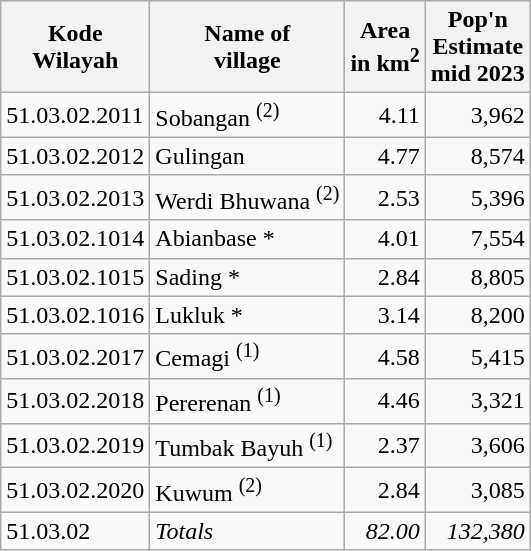<table class="sortable wikitable">
<tr>
<th>Kode<br>Wilayah</th>
<th>Name of <br> village</th>
<th>Area <br> in km<sup>2</sup></th>
<th>Pop'n<br>Estimate<br>mid 2023</th>
</tr>
<tr>
<td>51.03.02.2011</td>
<td>Sobangan <sup>(2)</sup></td>
<td align="right">4.11</td>
<td align="right">3,962</td>
</tr>
<tr>
<td>51.03.02.2012</td>
<td>Gulingan</td>
<td align="right">4.77</td>
<td align="right">8,574</td>
</tr>
<tr>
<td>51.03.02.2013</td>
<td>Werdi Bhuwana <sup>(2)</sup></td>
<td align="right">2.53</td>
<td align="right">5,396</td>
</tr>
<tr>
<td>51.03.02.1014</td>
<td>Abianbase *</td>
<td align="right">4.01</td>
<td align="right">7,554</td>
</tr>
<tr>
<td>51.03.02.1015</td>
<td>Sading *</td>
<td align="right">2.84</td>
<td align="right">8,805</td>
</tr>
<tr>
<td>51.03.02.1016</td>
<td>Lukluk *</td>
<td align="right">3.14</td>
<td align="right">8,200</td>
</tr>
<tr>
<td>51.03.02.2017</td>
<td>Cemagi <sup>(1)</sup></td>
<td align="right">4.58</td>
<td align="right">5,415</td>
</tr>
<tr>
<td>51.03.02.2018</td>
<td>Pererenan <sup>(1)</sup></td>
<td align="right">4.46</td>
<td align="right">3,321</td>
</tr>
<tr>
<td>51.03.02.2019</td>
<td>Tumbak Bayuh <sup>(1)</sup></td>
<td align="right">2.37</td>
<td align="right">3,606</td>
</tr>
<tr>
<td>51.03.02.2020</td>
<td>Kuwum <sup>(2)</sup></td>
<td align="right">2.84</td>
<td align="right">3,085</td>
</tr>
<tr>
<td>51.03.02</td>
<td><em>Totals</em></td>
<td align="right"><em>82.00</em></td>
<td align="right"><em>132,380</em></td>
</tr>
</table>
